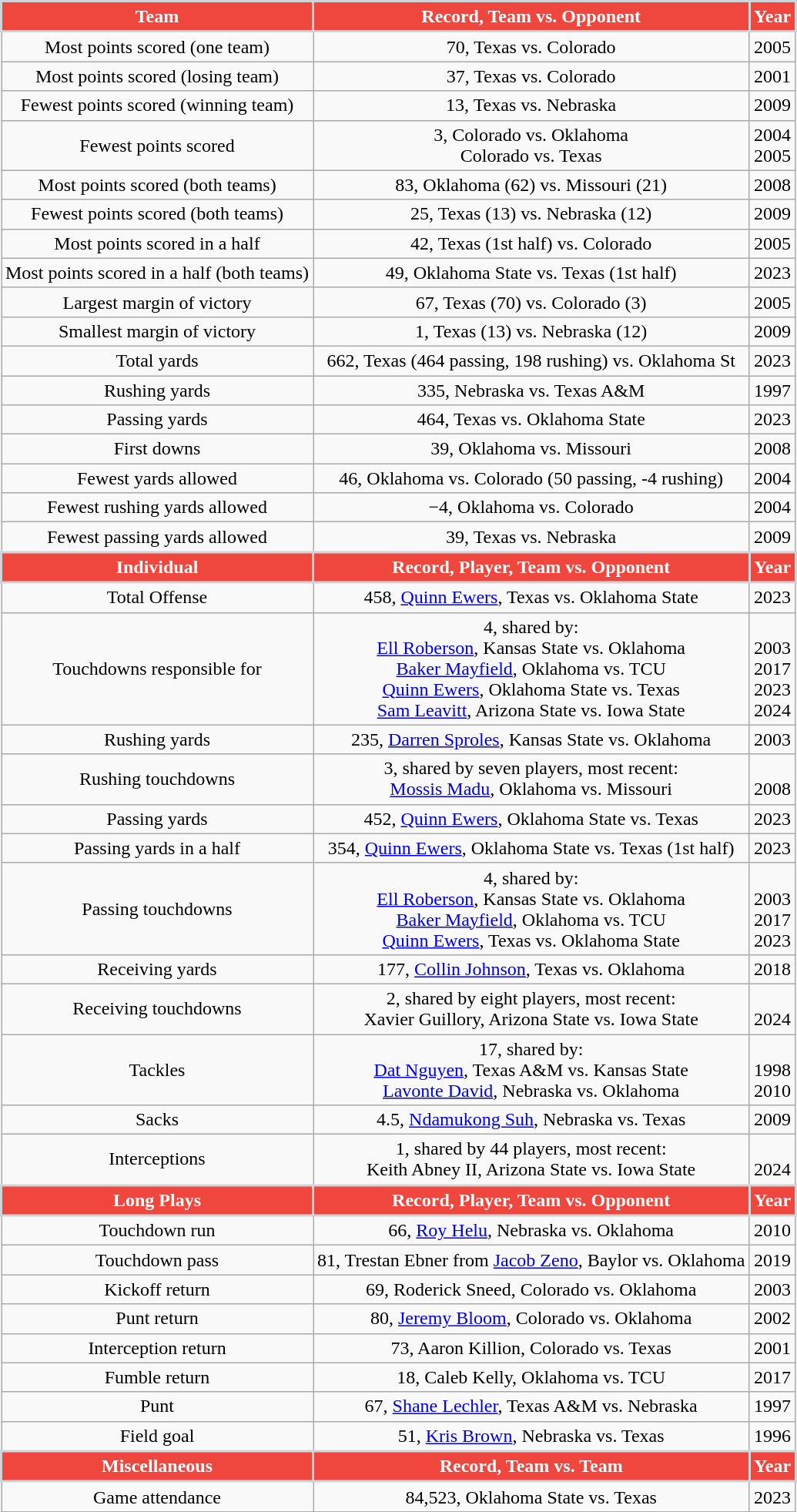<table class="wikitable" style="text-align:center">
<tr>
<th style="background:#ef473e; color:#FFFFFF; border:2px solid #cfd4d8;">Team</th>
<th style="background:#ef473e; color:#FFFFFF; border:2px solid #cfd4d8;">Record, Team vs. Opponent</th>
<th style="background:#ef473e; color:#FFFFFF; border:2px solid #cfd4d8;">Year</th>
</tr>
<tr>
<td>Most points scored (one team)</td>
<td>70, Texas vs. Colorado</td>
<td>2005</td>
</tr>
<tr>
<td>Most points scored (losing team)</td>
<td>37, Texas vs. Colorado</td>
<td>2001</td>
</tr>
<tr>
<td>Fewest points scored (winning team)</td>
<td>13, Texas vs. Nebraska</td>
<td>2009</td>
</tr>
<tr>
<td>Fewest points scored</td>
<td>3, Colorado vs. Oklahoma<br>Colorado vs. Texas</td>
<td>2004<br>2005</td>
</tr>
<tr>
<td>Most points scored (both teams)</td>
<td>83, Oklahoma (62) vs. Missouri (21)</td>
<td>2008</td>
</tr>
<tr>
<td>Fewest points scored (both teams)</td>
<td>25, Texas (13) vs. Nebraska (12)</td>
<td>2009</td>
</tr>
<tr>
<td>Most points scored in a half</td>
<td>42, Texas (1st half) vs. Colorado</td>
<td>2005</td>
</tr>
<tr>
<td>Most points scored in a half (both teams)</td>
<td>49, Oklahoma State vs. Texas (1st half)</td>
<td>2023</td>
</tr>
<tr>
<td>Largest margin of victory</td>
<td>67, Texas (70) vs. Colorado (3)</td>
<td>2005</td>
</tr>
<tr>
<td>Smallest margin of victory</td>
<td>1, Texas (13) vs. Nebraska (12)</td>
<td>2009</td>
</tr>
<tr>
<td>Total yards</td>
<td>662, Texas (464 passing, 198 rushing) vs. Oklahoma St</td>
<td>2023</td>
</tr>
<tr>
<td>Rushing yards</td>
<td>335, Nebraska vs. Texas A&M</td>
<td>1997</td>
</tr>
<tr>
<td>Passing yards</td>
<td>464, Texas vs. Oklahoma State</td>
<td>2023</td>
</tr>
<tr>
<td>First downs</td>
<td>39, Oklahoma vs. Missouri</td>
<td>2008</td>
</tr>
<tr>
<td>Fewest yards allowed</td>
<td>46, Oklahoma vs. Colorado (50 passing, -4 rushing)</td>
<td>2004</td>
</tr>
<tr>
<td>Fewest rushing yards allowed</td>
<td>−4, Oklahoma vs. Colorado</td>
<td>2004</td>
</tr>
<tr>
<td>Fewest passing yards allowed</td>
<td>39, Texas vs. Nebraska</td>
<td>2009</td>
</tr>
<tr>
<th style="background:#ef473e; color:#FFFFFF; border:2px solid #cfd4d8;">Individual</th>
<th style="background:#ef473e; color:#FFFFFF; border:2px solid #cfd4d8;">Record, Player, Team vs. Opponent</th>
<th style="background:#ef473e; color:#FFFFFF; border:2px solid #cfd4d8;">Year</th>
</tr>
<tr>
<td>Total Offense</td>
<td>458, <a href='#'>Quinn Ewers</a>, Texas vs. Oklahoma State</td>
<td>2023</td>
</tr>
<tr>
<td>Touchdowns responsible for</td>
<td>4, shared by:<br><a href='#'>Ell Roberson</a>, Kansas State vs. Oklahoma<br><a href='#'>Baker Mayfield</a>, Oklahoma vs. TCU<br><a href='#'>Quinn Ewers</a>, Oklahoma State vs. Texas<br><a href='#'>Sam Leavitt</a>, Arizona State vs. Iowa State</td>
<td> <br>2003<br>2017<br>2023<br>2024</td>
</tr>
<tr>
<td>Rushing yards</td>
<td>235, <a href='#'>Darren Sproles</a>, Kansas State vs. Oklahoma</td>
<td>2003</td>
</tr>
<tr>
<td>Rushing touchdowns</td>
<td>3, shared by seven players, most recent:<br><a href='#'>Mossis Madu</a>, Oklahoma vs. Missouri</td>
<td> <br>2008</td>
</tr>
<tr>
<td>Passing yards</td>
<td>452, <a href='#'>Quinn Ewers</a>, Oklahoma State vs. Texas</td>
<td>2023</td>
</tr>
<tr>
<td>Passing yards in a half</td>
<td>354, <a href='#'>Quinn Ewers</a>, Oklahoma State vs. Texas (1st half)</td>
<td>2023</td>
</tr>
<tr>
<td>Passing touchdowns</td>
<td>4, shared by:<br><a href='#'>Ell Roberson</a>, Kansas State vs. Oklahoma<br><a href='#'>Baker Mayfield</a>, Oklahoma vs. TCU<br><a href='#'>Quinn Ewers</a>, Texas vs. Oklahoma State</td>
<td> <br>2003<br>2017<br>2023</td>
</tr>
<tr>
<td>Receiving yards</td>
<td>177, <a href='#'>Collin Johnson</a>, Texas vs. Oklahoma</td>
<td>2018</td>
</tr>
<tr>
<td>Receiving touchdowns</td>
<td>2, shared by eight players, most recent:<br> Xavier Guillory, Arizona State vs. Iowa State</td>
<td> <br>2024</td>
</tr>
<tr>
<td>Tackles</td>
<td>17, shared by:<br><a href='#'>Dat Nguyen</a>, Texas A&M vs. Kansas State<br><a href='#'>Lavonte David</a>, Nebraska vs. Oklahoma</td>
<td> <br>1998<br>2010</td>
</tr>
<tr>
<td>Sacks</td>
<td>4.5, <a href='#'>Ndamukong Suh</a>, Nebraska vs. Texas</td>
<td>2009</td>
</tr>
<tr>
<td>Interceptions</td>
<td>1, shared by 44 players, most recent:<br> Keith Abney II, Arizona State vs. Iowa State</td>
<td> <br>2024</td>
</tr>
<tr>
<th style="background:#ef473e; color:#FFFFFF; border:2px solid #cfd4d8;">Long Plays</th>
<th style="background:#ef473e; color:#FFFFFF; border:2px solid #cfd4d8;">Record, Player, Team vs. Opponent</th>
<th style="background:#ef473e; color:#FFFFFF; border:2px solid #cfd4d8;">Year</th>
</tr>
<tr>
<td>Touchdown run</td>
<td>66, <a href='#'>Roy Helu</a>, Nebraska vs. Oklahoma</td>
<td>2010</td>
</tr>
<tr>
<td>Touchdown pass</td>
<td>81, Trestan Ebner from <a href='#'>Jacob Zeno</a>, Baylor vs. Oklahoma</td>
<td>2019</td>
</tr>
<tr>
<td>Kickoff return</td>
<td>69, Roderick Sneed, Colorado vs. Oklahoma</td>
<td>2003</td>
</tr>
<tr>
<td>Punt return</td>
<td>80, <a href='#'>Jeremy Bloom</a>, Colorado vs. Oklahoma</td>
<td>2002</td>
</tr>
<tr>
<td>Interception return</td>
<td>73, Aaron Killion, Colorado vs. Texas</td>
<td>2001</td>
</tr>
<tr>
<td>Fumble return</td>
<td>18, Caleb Kelly, Oklahoma vs. TCU</td>
<td>2017</td>
</tr>
<tr>
<td>Punt</td>
<td>67, <a href='#'>Shane Lechler</a>, Texas A&M vs. Nebraska</td>
<td>1997</td>
</tr>
<tr>
<td>Field goal</td>
<td>51, <a href='#'>Kris Brown</a>, Nebraska vs. Texas</td>
<td>1996</td>
</tr>
<tr>
<th style="background:#ef473e; color:#FFFFFF; border:2px solid #cfd4d8;">Miscellaneous</th>
<th style="background:#ef473e; color:#FFFFFF; border:2px solid #cfd4d8;">Record, Team vs. Team</th>
<th style="background:#ef473e; color:#FFFFFF; border:2px solid #cfd4d8;">Year</th>
</tr>
<tr>
<td>Game attendance</td>
<td>84,523, Oklahoma State vs. Texas</td>
<td>2023</td>
</tr>
<tr>
</tr>
</table>
